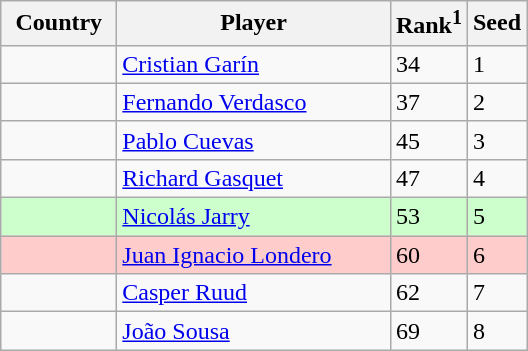<table class="sortable wikitable">
<tr>
<th width="70">Country</th>
<th width="175">Player</th>
<th>Rank<sup>1</sup></th>
<th>Seed</th>
</tr>
<tr>
<td></td>
<td><a href='#'>Cristian Garín</a></td>
<td>34</td>
<td>1</td>
</tr>
<tr>
<td></td>
<td><a href='#'>Fernando Verdasco</a></td>
<td>37</td>
<td>2</td>
</tr>
<tr>
<td></td>
<td><a href='#'>Pablo Cuevas</a></td>
<td>45</td>
<td>3</td>
</tr>
<tr>
<td></td>
<td><a href='#'>Richard Gasquet</a></td>
<td>47</td>
<td>4</td>
</tr>
<tr bgcolor=#cfc>
<td></td>
<td><a href='#'>Nicolás Jarry</a></td>
<td>53</td>
<td>5</td>
</tr>
<tr bgcolor=#fcc>
<td></td>
<td><a href='#'>Juan Ignacio Londero</a></td>
<td>60</td>
<td>6</td>
</tr>
<tr>
<td></td>
<td><a href='#'>Casper Ruud</a></td>
<td>62</td>
<td>7</td>
</tr>
<tr>
<td></td>
<td><a href='#'>João Sousa</a></td>
<td>69</td>
<td>8</td>
</tr>
</table>
